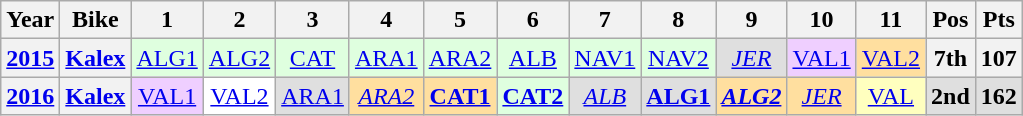<table class="wikitable" style="text-align:center;">
<tr>
<th>Year</th>
<th>Bike</th>
<th>1</th>
<th>2</th>
<th>3</th>
<th>4</th>
<th>5</th>
<th>6</th>
<th>7</th>
<th>8</th>
<th>9</th>
<th>10</th>
<th>11</th>
<th>Pos</th>
<th>Pts</th>
</tr>
<tr>
<th><a href='#'>2015</a></th>
<th><a href='#'>Kalex</a></th>
<td style="background:#dfffdf;"><a href='#'>ALG1</a><br></td>
<td style="background:#dfffdf;"><a href='#'>ALG2</a><br></td>
<td style="background:#dfffdf;"><a href='#'>CAT</a><br></td>
<td style="background:#dfffdf;"><a href='#'>ARA1</a><br></td>
<td style="background:#dfffdf;"><a href='#'>ARA2</a><br></td>
<td style="background:#dfffdf;"><a href='#'>ALB</a><br></td>
<td style="background:#dfffdf;"><a href='#'>NAV1</a><br></td>
<td style="background:#dfffdf;"><a href='#'>NAV2</a><br></td>
<td style="background:#dfdfdf;"><em><a href='#'>JER</a></em><br></td>
<td style="background:#efcfff;"><a href='#'>VAL1</a><br></td>
<td style="background:#ffdf9f;"><a href='#'>VAL2</a><br></td>
<th>7th</th>
<th>107</th>
</tr>
<tr>
<th><a href='#'>2016</a></th>
<th><a href='#'>Kalex</a></th>
<td style="background:#efcfff;"><a href='#'>VAL1</a><br></td>
<td style="background:#ffffff;"><a href='#'>VAL2</a><br></td>
<td style="background:#dfdfdf;"><a href='#'>ARA1</a><br></td>
<td style="background:#ffdf9f;"><em><a href='#'>ARA2</a></em><br></td>
<td style="background:#ffdf9f;"><strong><a href='#'>CAT1</a></strong><br></td>
<td style="background:#dfffdf;"><strong><a href='#'>CAT2</a></strong><br></td>
<td style="background:#dfdfdf;"><em><a href='#'>ALB</a></em><br></td>
<td style="background:#dfdfdf;"><strong><a href='#'>ALG1</a></strong><br></td>
<td style="background:#ffdf9f;"><strong><em><a href='#'>ALG2</a></em></strong><br></td>
<td style="background:#ffdf9f;"><em><a href='#'>JER</a></em><br></td>
<td style="background:#ffffbf;"><a href='#'>VAL</a><br></td>
<th style="background:#dfdfdf;">2nd</th>
<th style="background:#dfdfdf;">162</th>
</tr>
</table>
